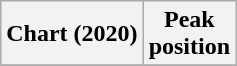<table class="wikitable plainrowheaders" style="text-align:center;">
<tr>
<th>Chart (2020)</th>
<th>Peak<br>position</th>
</tr>
<tr>
</tr>
</table>
